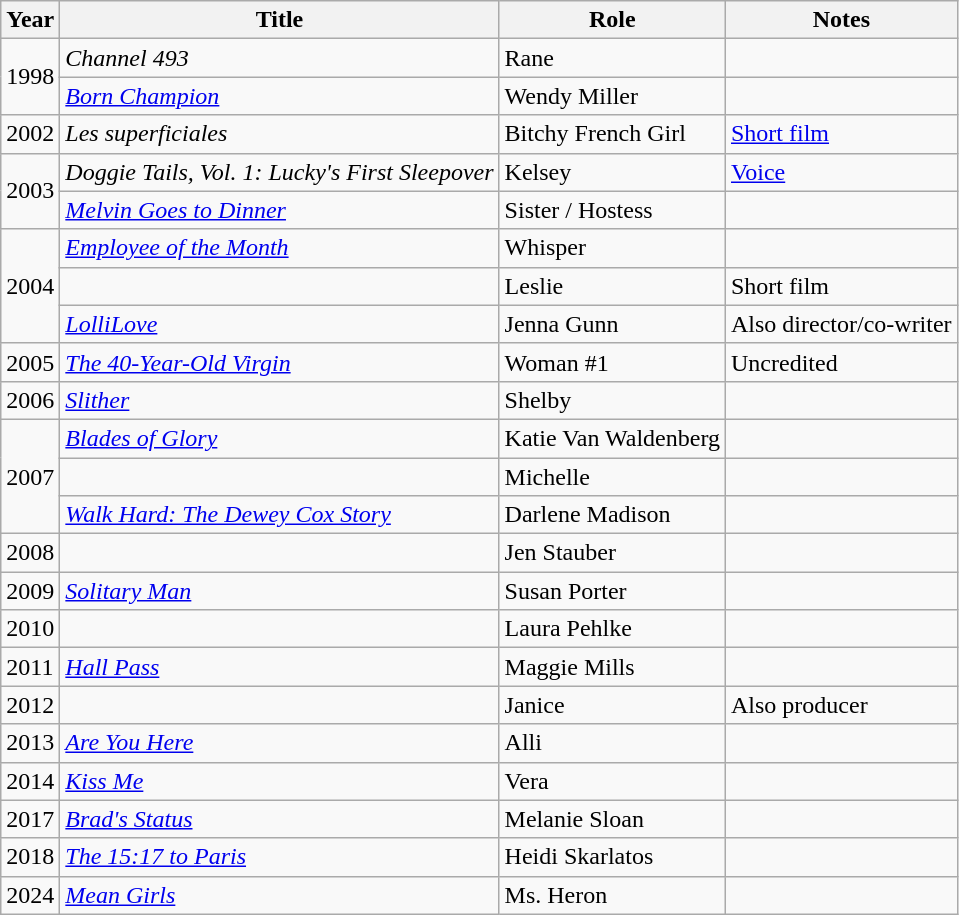<table class="wikitable sortable">
<tr>
<th scope="col">Year</th>
<th scope="col">Title</th>
<th scope="col">Role</th>
<th scope="col" class="unsortable">Notes</th>
</tr>
<tr>
<td rowspan="2">1998</td>
<td><em>Channel 493</em></td>
<td>Rane</td>
<td></td>
</tr>
<tr>
<td><em><a href='#'>Born Champion</a></em></td>
<td>Wendy Miller</td>
<td></td>
</tr>
<tr>
<td>2002</td>
<td><em>Les superficiales</em></td>
<td>Bitchy French Girl</td>
<td><a href='#'>Short film</a></td>
</tr>
<tr>
<td rowspan="2">2003</td>
<td><em>Doggie Tails, Vol. 1: Lucky's First Sleepover</em></td>
<td>Kelsey</td>
<td><a href='#'>Voice</a></td>
</tr>
<tr>
<td><em><a href='#'>Melvin Goes to Dinner</a></em></td>
<td>Sister / Hostess</td>
<td></td>
</tr>
<tr>
<td rowspan="3">2004</td>
<td><em><a href='#'>Employee of the Month</a></em></td>
<td>Whisper</td>
<td></td>
</tr>
<tr>
<td><em></em></td>
<td>Leslie</td>
<td>Short film</td>
</tr>
<tr>
<td><em><a href='#'>LolliLove</a></em></td>
<td>Jenna Gunn</td>
<td>Also director/co-writer</td>
</tr>
<tr>
<td>2005</td>
<td><em><a href='#'>The 40-Year-Old Virgin</a></em></td>
<td>Woman #1</td>
<td>Uncredited</td>
</tr>
<tr>
<td>2006</td>
<td><em><a href='#'>Slither</a></em></td>
<td>Shelby</td>
<td></td>
</tr>
<tr>
<td rowspan="3">2007</td>
<td><em><a href='#'>Blades of Glory</a></em></td>
<td>Katie Van Waldenberg</td>
<td></td>
</tr>
<tr>
<td><em></em></td>
<td>Michelle</td>
<td></td>
</tr>
<tr>
<td><em><a href='#'>Walk Hard: The Dewey Cox Story</a></em></td>
<td>Darlene Madison</td>
<td></td>
</tr>
<tr>
<td>2008</td>
<td><em></em></td>
<td>Jen Stauber</td>
<td></td>
</tr>
<tr>
<td>2009</td>
<td><em><a href='#'>Solitary Man</a></em></td>
<td>Susan Porter</td>
<td></td>
</tr>
<tr>
<td>2010</td>
<td><em></em></td>
<td>Laura Pehlke</td>
<td></td>
</tr>
<tr>
<td>2011</td>
<td><em><a href='#'>Hall Pass</a></em></td>
<td>Maggie Mills</td>
<td></td>
</tr>
<tr>
<td>2012</td>
<td><em></em></td>
<td>Janice</td>
<td>Also producer</td>
</tr>
<tr>
<td>2013</td>
<td><em><a href='#'>Are You Here</a></em></td>
<td>Alli</td>
<td></td>
</tr>
<tr>
<td>2014</td>
<td><em><a href='#'>Kiss Me</a></em></td>
<td>Vera</td>
<td></td>
</tr>
<tr>
<td>2017</td>
<td><em><a href='#'>Brad's Status</a></em></td>
<td>Melanie Sloan</td>
<td></td>
</tr>
<tr>
<td>2018</td>
<td><em><a href='#'>The 15:17 to Paris</a></em></td>
<td>Heidi Skarlatos</td>
<td></td>
</tr>
<tr>
<td>2024</td>
<td><em><a href='#'>Mean Girls</a></em></td>
<td>Ms. Heron</td>
<td></td>
</tr>
</table>
